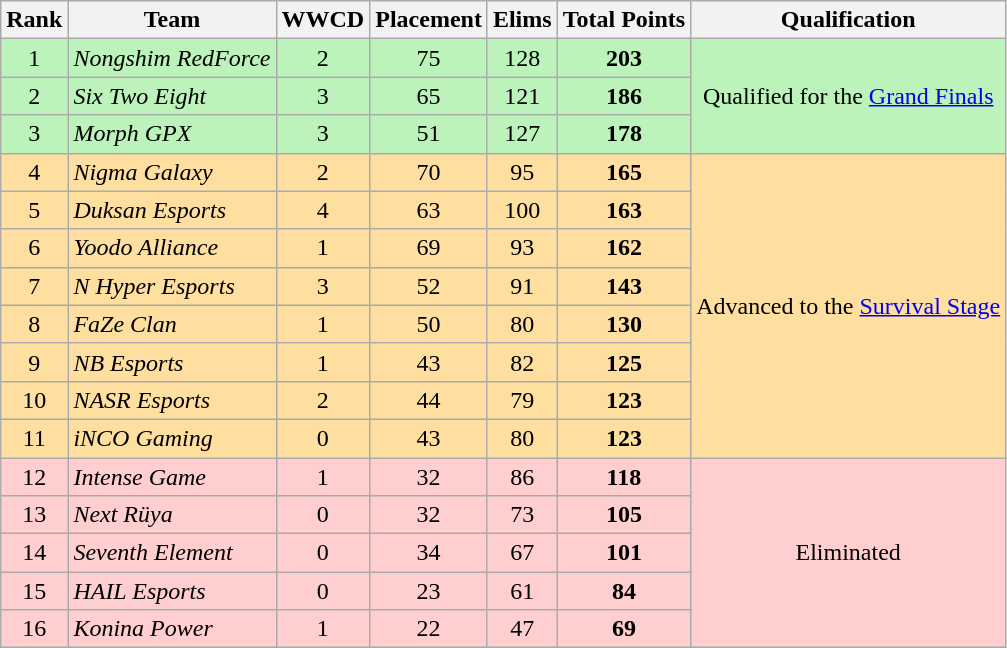<table class="wikitable" style="text-align:center">
<tr>
<th>Rank</th>
<th>Team</th>
<th>WWCD</th>
<th>Placement</th>
<th>Elims</th>
<th>Total Points</th>
<th>Qualification</th>
</tr>
<tr style="background:#BBF3BB">
<td>1</td>
<td style="text-align:left"><em>Nongshim RedForce</em></td>
<td>2</td>
<td>75</td>
<td>128</td>
<td><strong>203</strong></td>
<td rowspan="3">Qualified for the <a href='#'>Grand Finals</a></td>
</tr>
<tr style="background:#BBF3BB">
<td>2</td>
<td style="text-align:left"><em>Six Two Eight</em></td>
<td>3</td>
<td>65</td>
<td>121</td>
<td><strong>186</strong></td>
</tr>
<tr style="background:#BBF3BB">
<td>3</td>
<td style="text-align:left"><em>Morph GPX</em></td>
<td>3</td>
<td>51</td>
<td>127</td>
<td><strong>178</strong></td>
</tr>
<tr style="background:#FFDF9F">
<td>4</td>
<td style="text-align:left"><em>Nigma Galaxy</em></td>
<td>2</td>
<td>70</td>
<td>95</td>
<td><strong>165</strong></td>
<td rowspan="8">Advanced to the <a href='#'>Survival Stage</a></td>
</tr>
<tr style="background:#FFDF9F">
<td>5</td>
<td style="text-align:left"><em>Duksan Esports</em></td>
<td>4</td>
<td>63</td>
<td>100</td>
<td><strong>163</strong></td>
</tr>
<tr style="background:#FFDF9F">
<td>6</td>
<td style="text-align:left"><em>Yoodo Alliance</em></td>
<td>1</td>
<td>69</td>
<td>93</td>
<td><strong>162</strong></td>
</tr>
<tr style="background:#FFDF9F">
<td>7</td>
<td style="text-align:left"><em>N Hyper Esports</em></td>
<td>3</td>
<td>52</td>
<td>91</td>
<td><strong>143</strong></td>
</tr>
<tr style="background:#FFDF9F">
<td>8</td>
<td style="text-align:left"><em>FaZe Clan</em></td>
<td>1</td>
<td>50</td>
<td>80</td>
<td><strong>130</strong></td>
</tr>
<tr style="background:#FFDF9F">
<td>9</td>
<td style="text-align:left"><em>NB Esports</em></td>
<td>1</td>
<td>43</td>
<td>82</td>
<td><strong>125</strong></td>
</tr>
<tr style="background:#FFDF9F">
<td>10</td>
<td style="text-align:left"><em>NASR Esports</em></td>
<td>2</td>
<td>44</td>
<td>79</td>
<td><strong>123</strong></td>
</tr>
<tr style="background:#FFDF9F">
<td>11</td>
<td style="text-align:left"><em>iNCO Gaming</em></td>
<td>0</td>
<td>43</td>
<td>80</td>
<td><strong>123</strong></td>
</tr>
<tr style="background:#FFCFCF">
<td>12</td>
<td style="text-align:left"><em>Intense Game</em></td>
<td>1</td>
<td>32</td>
<td>86</td>
<td><strong>118</strong></td>
<td rowspan="5">Eliminated</td>
</tr>
<tr style="background:#FFCFCF">
<td>13</td>
<td style="text-align:left"><em>Next Rüya</em></td>
<td>0</td>
<td>32</td>
<td>73</td>
<td><strong>105</strong></td>
</tr>
<tr style="background:#FFCFCF">
<td>14</td>
<td style="text-align:left"><em>Seventh Element</em></td>
<td>0</td>
<td>34</td>
<td>67</td>
<td><strong>101</strong></td>
</tr>
<tr style="background:#FFCFCF">
<td>15</td>
<td style="text-align:left"><em>HAIL Esports</em></td>
<td>0</td>
<td>23</td>
<td>61</td>
<td><strong>84</strong></td>
</tr>
<tr style="background:#FFCFCF">
<td>16</td>
<td style="text-align:left"><em>Konina Power</em></td>
<td>1</td>
<td>22</td>
<td>47</td>
<td><strong>69</strong></td>
</tr>
</table>
